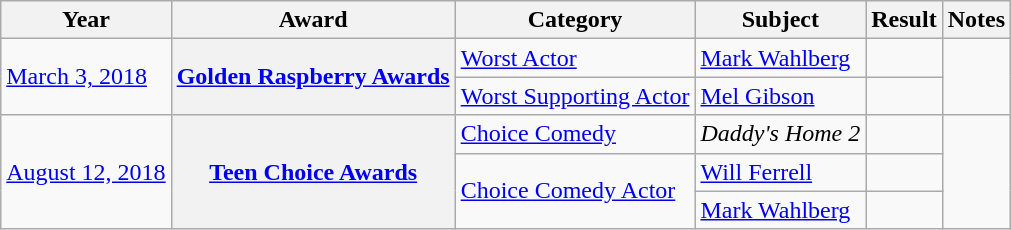<table class="wikitable">
<tr>
<th>Year</th>
<th>Award</th>
<th>Category</th>
<th>Subject</th>
<th>Result</th>
<th>Notes</th>
</tr>
<tr>
<td rowspan="2"><a href='#'>March 3, 2018</a></td>
<th rowspan="2"><a href='#'>Golden Raspberry Awards</a></th>
<td><a href='#'>Worst Actor</a></td>
<td><a href='#'>Mark Wahlberg</a></td>
<td></td>
<td rowspan="2" style="text-align:center;"></td>
</tr>
<tr>
<td><a href='#'>Worst Supporting Actor</a></td>
<td><a href='#'>Mel Gibson</a></td>
<td></td>
</tr>
<tr>
<td rowspan="3"><a href='#'>August 12, 2018</a></td>
<th scope="row" rowspan="3"><a href='#'>Teen Choice Awards</a></th>
<td><a href='#'>Choice Comedy</a></td>
<td><em>Daddy's Home 2</em></td>
<td></td>
<td rowspan="3" style="text-align:center;"></td>
</tr>
<tr>
<td rowspan="2"><a href='#'>Choice Comedy Actor</a></td>
<td><a href='#'>Will Ferrell</a></td>
<td></td>
</tr>
<tr>
<td><a href='#'>Mark Wahlberg</a></td>
<td></td>
</tr>
</table>
